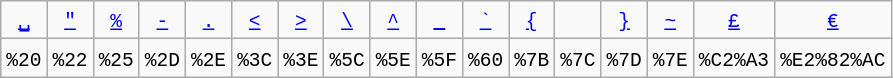<table class="wikitable">
<tr align="center">
<td><code><a href='#'>␣</a></code></td>
<td><code><a href='#'>"</a></code></td>
<td><code><a href='#'>%</a></code></td>
<td><code><a href='#'>-</a></code></td>
<td><code><a href='#'>.</a></code></td>
<td><code><a href='#'><</a></code></td>
<td><code><a href='#'>></a></code></td>
<td><code><a href='#'>\</a></code></td>
<td><code><a href='#'>^</a></code></td>
<td><code><a href='#'>_</a></code></td>
<td><code><a href='#'>`</a></code></td>
<td><code><a href='#'>{</a></code></td>
<td><code><a href='#'></a></code></td>
<td><code><a href='#'>}</a></code></td>
<td><code><a href='#'>~</a></code></td>
<td><code><a href='#'>£</a></code></td>
<td><code><a href='#'>€</a></code></td>
</tr>
<tr align="center" valign="top">
<td><code>%20</code></td>
<td><code>%22</code></td>
<td><code>%25</code></td>
<td><code>%2D</code></td>
<td><code>%2E</code></td>
<td><code>%3C</code></td>
<td><code>%3E</code></td>
<td><code>%5C</code></td>
<td><code>%5E</code></td>
<td><code>%5F</code></td>
<td><code>%60</code></td>
<td><code>%7B</code></td>
<td><code>%7C</code></td>
<td><code>%7D</code></td>
<td><code>%7E</code></td>
<td><code>%C2%A3</code></td>
<td><code>%E2%82%AC</code></td>
</tr>
</table>
